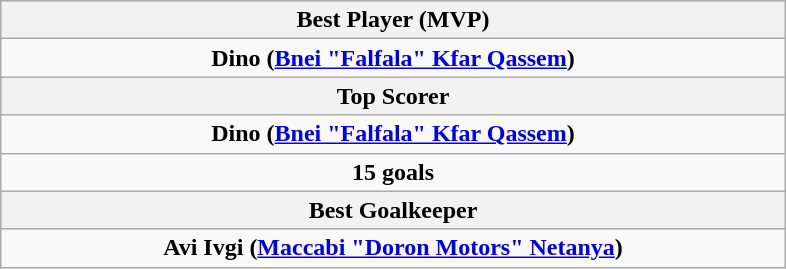<table class="wikitable" style="margin:auto">
<tr>
<th width=60% colspan="3">Best Player (MVP)</th>
</tr>
<tr>
<td align="center" colspan="3"><strong> Dino (<a href='#'>Bnei "Falfala" Kfar Qassem</a>)</strong></td>
</tr>
<tr>
<th colspan="3">Top Scorer</th>
</tr>
<tr>
<td align="center" colspan="3"><strong> Dino (<a href='#'>Bnei "Falfala" Kfar Qassem</a>)</strong></td>
</tr>
<tr>
<td align="center" colspan="3"><strong>15 goals</strong></td>
</tr>
<tr>
<th colspan="3">Best Goalkeeper</th>
</tr>
<tr>
<td colspan="3" align="center"><strong> Avi Ivgi (<a href='#'>Maccabi "Doron Motors" Netanya</a>)</strong></td>
</tr>
</table>
